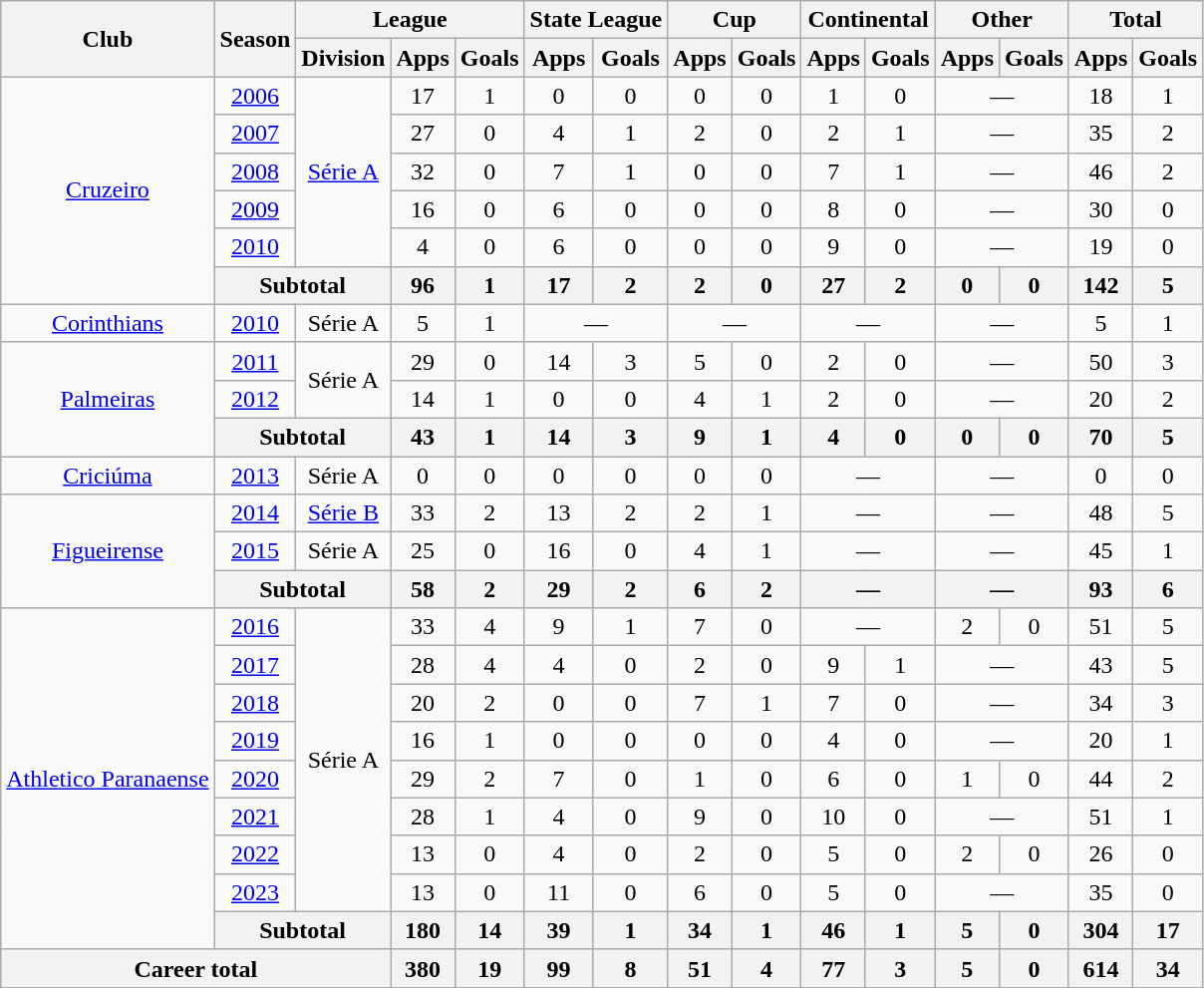<table class="wikitable" style="text-align: center;">
<tr>
<th rowspan="2">Club</th>
<th rowspan="2">Season</th>
<th colspan="3">League</th>
<th colspan="2">State League</th>
<th colspan="2">Cup</th>
<th colspan="2">Continental</th>
<th colspan="2">Other</th>
<th colspan="2">Total</th>
</tr>
<tr>
<th>Division</th>
<th>Apps</th>
<th>Goals</th>
<th>Apps</th>
<th>Goals</th>
<th>Apps</th>
<th>Goals</th>
<th>Apps</th>
<th>Goals</th>
<th>Apps</th>
<th>Goals</th>
<th>Apps</th>
<th>Goals</th>
</tr>
<tr>
<td rowspan="6"><a href='#'>Cruzeiro</a></td>
<td><a href='#'>2006</a></td>
<td rowspan="5"><a href='#'>Série A</a></td>
<td>17</td>
<td>1</td>
<td>0</td>
<td>0</td>
<td>0</td>
<td>0</td>
<td>1</td>
<td>0</td>
<td colspan="2">—</td>
<td>18</td>
<td>1</td>
</tr>
<tr>
<td><a href='#'>2007</a></td>
<td>27</td>
<td>0</td>
<td>4</td>
<td>1</td>
<td>2</td>
<td>0</td>
<td>2</td>
<td>1</td>
<td colspan="2">—</td>
<td>35</td>
<td>2</td>
</tr>
<tr>
<td><a href='#'>2008</a></td>
<td>32</td>
<td>0</td>
<td>7</td>
<td>1</td>
<td>0</td>
<td>0</td>
<td>7</td>
<td>1</td>
<td colspan="2">—</td>
<td>46</td>
<td>2</td>
</tr>
<tr>
<td><a href='#'>2009</a></td>
<td>16</td>
<td>0</td>
<td>6</td>
<td>0</td>
<td>0</td>
<td>0</td>
<td>8</td>
<td>0</td>
<td colspan="2">—</td>
<td>30</td>
<td>0</td>
</tr>
<tr>
<td><a href='#'>2010</a></td>
<td>4</td>
<td>0</td>
<td>6</td>
<td>0</td>
<td>0</td>
<td>0</td>
<td>9</td>
<td>0</td>
<td colspan="2">—</td>
<td>19</td>
<td>0</td>
</tr>
<tr>
<th colspan="2">Subtotal</th>
<th>96</th>
<th>1</th>
<th>17</th>
<th>2</th>
<th>2</th>
<th>0</th>
<th>27</th>
<th>2</th>
<th>0</th>
<th>0</th>
<th>142</th>
<th>5</th>
</tr>
<tr>
<td valign="center"><a href='#'>Corinthians</a></td>
<td><a href='#'>2010</a></td>
<td>Série A</td>
<td>5</td>
<td>1</td>
<td colspan="2">—</td>
<td colspan="2">—</td>
<td colspan="2">—</td>
<td colspan="2">—</td>
<td>5</td>
<td>1</td>
</tr>
<tr>
<td rowspan="3"><a href='#'>Palmeiras</a></td>
<td><a href='#'>2011</a></td>
<td rowspan="2">Série A</td>
<td>29</td>
<td>0</td>
<td>14</td>
<td>3</td>
<td>5</td>
<td>0</td>
<td>2</td>
<td>0</td>
<td colspan="2">—</td>
<td>50</td>
<td>3</td>
</tr>
<tr>
<td><a href='#'>2012</a></td>
<td>14</td>
<td>1</td>
<td>0</td>
<td>0</td>
<td>4</td>
<td>1</td>
<td>2</td>
<td>0</td>
<td colspan="2">—</td>
<td>20</td>
<td>2</td>
</tr>
<tr>
<th colspan="2">Subtotal</th>
<th>43</th>
<th>1</th>
<th>14</th>
<th>3</th>
<th>9</th>
<th>1</th>
<th>4</th>
<th>0</th>
<th>0</th>
<th>0</th>
<th>70</th>
<th>5</th>
</tr>
<tr>
<td valign="center"><a href='#'>Criciúma</a></td>
<td><a href='#'>2013</a></td>
<td>Série A</td>
<td>0</td>
<td>0</td>
<td>0</td>
<td>0</td>
<td>0</td>
<td>0</td>
<td colspan="2">—</td>
<td colspan="2">—</td>
<td>0</td>
<td>0</td>
</tr>
<tr>
<td rowspan="3"><a href='#'>Figueirense</a></td>
<td><a href='#'>2014</a></td>
<td><a href='#'>Série B</a></td>
<td>33</td>
<td>2</td>
<td>13</td>
<td>2</td>
<td>2</td>
<td>1</td>
<td colspan="2">—</td>
<td colspan="2">—</td>
<td>48</td>
<td>5</td>
</tr>
<tr>
<td><a href='#'>2015</a></td>
<td>Série A</td>
<td>25</td>
<td>0</td>
<td>16</td>
<td>0</td>
<td>4</td>
<td>1</td>
<td colspan="2">—</td>
<td colspan="2">—</td>
<td>45</td>
<td>1</td>
</tr>
<tr>
<th colspan="2">Subtotal</th>
<th>58</th>
<th>2</th>
<th>29</th>
<th>2</th>
<th>6</th>
<th>2</th>
<th colspan="2">—</th>
<th colspan="2">—</th>
<th>93</th>
<th>6</th>
</tr>
<tr>
<td rowspan="9"><a href='#'>Athletico Paranaense</a></td>
<td><a href='#'>2016</a></td>
<td rowspan="8">Série A</td>
<td>33</td>
<td>4</td>
<td>9</td>
<td>1</td>
<td>7</td>
<td>0</td>
<td colspan="2">—</td>
<td>2</td>
<td>0</td>
<td>51</td>
<td>5</td>
</tr>
<tr>
<td><a href='#'>2017</a></td>
<td>28</td>
<td>4</td>
<td>4</td>
<td>0</td>
<td>2</td>
<td>0</td>
<td>9</td>
<td>1</td>
<td colspan="2">—</td>
<td>43</td>
<td>5</td>
</tr>
<tr>
<td><a href='#'>2018</a></td>
<td>20</td>
<td>2</td>
<td>0</td>
<td>0</td>
<td>7</td>
<td>1</td>
<td>7</td>
<td>0</td>
<td colspan="2">—</td>
<td>34</td>
<td>3</td>
</tr>
<tr>
<td><a href='#'>2019</a></td>
<td>16</td>
<td>1</td>
<td>0</td>
<td>0</td>
<td>0</td>
<td>0</td>
<td>4</td>
<td>0</td>
<td colspan="2">—</td>
<td>20</td>
<td>1</td>
</tr>
<tr>
<td><a href='#'>2020</a></td>
<td>29</td>
<td>2</td>
<td>7</td>
<td>0</td>
<td>1</td>
<td>0</td>
<td>6</td>
<td>0</td>
<td>1</td>
<td>0</td>
<td>44</td>
<td>2</td>
</tr>
<tr>
<td><a href='#'>2021</a></td>
<td>28</td>
<td>1</td>
<td>4</td>
<td>0</td>
<td>9</td>
<td>0</td>
<td>10</td>
<td>0</td>
<td colspan="2">—</td>
<td>51</td>
<td>1</td>
</tr>
<tr>
<td><a href='#'>2022</a></td>
<td>13</td>
<td>0</td>
<td>4</td>
<td>0</td>
<td>2</td>
<td>0</td>
<td>5</td>
<td>0</td>
<td>2</td>
<td>0</td>
<td>26</td>
<td>0</td>
</tr>
<tr>
<td><a href='#'>2023</a></td>
<td>13</td>
<td>0</td>
<td>11</td>
<td>0</td>
<td>6</td>
<td>0</td>
<td>5</td>
<td>0</td>
<td colspan="2">—</td>
<td>35</td>
<td>0</td>
</tr>
<tr>
<th colspan="2">Subtotal</th>
<th>180</th>
<th>14</th>
<th>39</th>
<th>1</th>
<th>34</th>
<th>1</th>
<th>46</th>
<th>1</th>
<th>5</th>
<th>0</th>
<th>304</th>
<th>17</th>
</tr>
<tr>
<th colspan="3"><strong>Career total</strong></th>
<th>380</th>
<th>19</th>
<th>99</th>
<th>8</th>
<th>51</th>
<th>4</th>
<th>77</th>
<th>3</th>
<th>5</th>
<th>0</th>
<th>614</th>
<th>34</th>
</tr>
</table>
